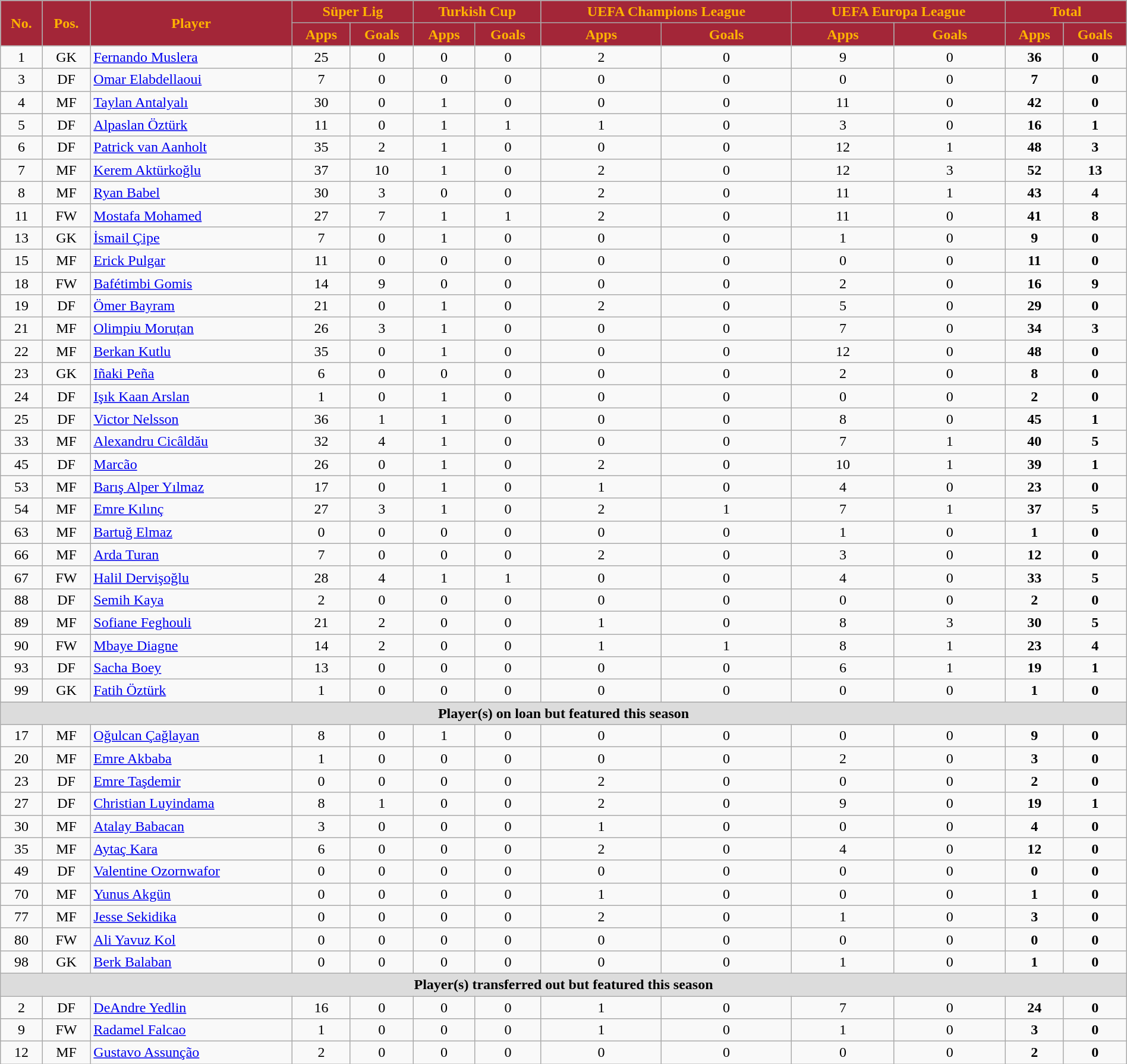<table class="wikitable sortable" style="text-align:center;width:100%;">
<tr>
<th rowspan=2 style=background-color:#A32638;color:#FFB300>No.</th>
<th rowspan=2 style=background-color:#A32638;color:#FFB300>Pos.</th>
<th rowspan=2 style=background-color:#A32638;color:#FFB300>Player</th>
<th colspan=2 style=background:#A32638;color:#FFB300>Süper Lig</th>
<th colspan=2 style=background:#A32638;color:#FFB300>Turkish Cup</th>
<th colspan=2 style=background:#A32638;color:#FFB300>UEFA Champions League</th>
<th colspan=2 style=background:#A32638;color:#FFB300>UEFA Europa League</th>
<th colspan=2 style=background:#A32638;color:#FFB300>Total</th>
</tr>
<tr>
<th style=background-color:#A32638;color:#FFB300>Apps</th>
<th style=background-color:#A32638;color:#FFB300>Goals</th>
<th style=background-color:#A32638;color:#FFB300>Apps</th>
<th style=background-color:#A32638;color:#FFB300>Goals</th>
<th style=background-color:#A32638;color:#FFB300>Apps</th>
<th style=background-color:#A32638;color:#FFB300>Goals</th>
<th style=background-color:#A32638;color:#FFB300>Apps</th>
<th style=background-color:#A32638;color:#FFB300>Goals</th>
<th style=background-color:#A32638;color:#FFB300>Apps</th>
<th style=background-color:#A32638;color:#FFB300>Goals</th>
</tr>
<tr>
<td>1</td>
<td>GK</td>
<td align=left> <a href='#'>Fernando Muslera</a></td>
<td>25</td>
<td>0</td>
<td>0</td>
<td>0</td>
<td>2</td>
<td>0</td>
<td>9</td>
<td>0</td>
<td><strong>36</strong></td>
<td><strong>0</strong></td>
</tr>
<tr>
<td>3</td>
<td>DF</td>
<td align=left> <a href='#'>Omar Elabdellaoui</a></td>
<td>7</td>
<td>0</td>
<td>0</td>
<td>0</td>
<td>0</td>
<td>0</td>
<td>0</td>
<td>0</td>
<td><strong>7</strong></td>
<td><strong>0</strong></td>
</tr>
<tr>
<td>4</td>
<td>MF</td>
<td align=left> <a href='#'>Taylan Antalyalı</a></td>
<td>30</td>
<td>0</td>
<td>1</td>
<td>0</td>
<td>0</td>
<td>0</td>
<td>11</td>
<td>0</td>
<td><strong>42</strong></td>
<td><strong>0</strong></td>
</tr>
<tr>
<td>5</td>
<td>DF</td>
<td align=left> <a href='#'>Alpaslan Öztürk</a></td>
<td>11</td>
<td>0</td>
<td>1</td>
<td>1</td>
<td>1</td>
<td>0</td>
<td>3</td>
<td>0</td>
<td><strong>16</strong></td>
<td><strong>1</strong></td>
</tr>
<tr>
<td>6</td>
<td>DF</td>
<td align=left> <a href='#'>Patrick van Aanholt</a></td>
<td>35</td>
<td>2</td>
<td>1</td>
<td>0</td>
<td>0</td>
<td>0</td>
<td>12</td>
<td>1</td>
<td><strong>48</strong></td>
<td><strong>3</strong></td>
</tr>
<tr>
<td>7</td>
<td>MF</td>
<td align=left> <a href='#'>Kerem Aktürkoğlu</a></td>
<td>37</td>
<td>10</td>
<td>1</td>
<td>0</td>
<td>2</td>
<td>0</td>
<td>12</td>
<td>3</td>
<td><strong>52</strong></td>
<td><strong>13</strong></td>
</tr>
<tr>
<td>8</td>
<td>MF</td>
<td align=left> <a href='#'>Ryan Babel</a></td>
<td>30</td>
<td>3</td>
<td>0</td>
<td>0</td>
<td>2</td>
<td>0</td>
<td>11</td>
<td>1</td>
<td><strong>43</strong></td>
<td><strong>4</strong></td>
</tr>
<tr>
<td>11</td>
<td>FW</td>
<td align=left> <a href='#'>Mostafa Mohamed</a></td>
<td>27</td>
<td>7</td>
<td>1</td>
<td>1</td>
<td>2</td>
<td>0</td>
<td>11</td>
<td>0</td>
<td><strong>41</strong></td>
<td><strong>8</strong></td>
</tr>
<tr>
<td>13</td>
<td>GK</td>
<td align=left> <a href='#'>İsmail Çipe</a></td>
<td>7</td>
<td>0</td>
<td>1</td>
<td>0</td>
<td>0</td>
<td>0</td>
<td>1</td>
<td>0</td>
<td><strong>9</strong></td>
<td><strong>0</strong></td>
</tr>
<tr>
<td>15</td>
<td>MF</td>
<td align=left> <a href='#'>Erick Pulgar</a></td>
<td>11</td>
<td>0</td>
<td>0</td>
<td>0</td>
<td>0</td>
<td>0</td>
<td>0</td>
<td>0</td>
<td><strong>11</strong></td>
<td><strong>0</strong></td>
</tr>
<tr>
<td>18</td>
<td>FW</td>
<td align=left> <a href='#'>Bafétimbi Gomis</a></td>
<td>14</td>
<td>9</td>
<td>0</td>
<td>0</td>
<td>0</td>
<td>0</td>
<td>2</td>
<td>0</td>
<td><strong>16</strong></td>
<td><strong>9</strong></td>
</tr>
<tr>
<td>19</td>
<td>DF</td>
<td align=left> <a href='#'>Ömer Bayram</a></td>
<td>21</td>
<td>0</td>
<td>1</td>
<td>0</td>
<td>2</td>
<td>0</td>
<td>5</td>
<td>0</td>
<td><strong>29</strong></td>
<td><strong>0</strong></td>
</tr>
<tr>
<td>21</td>
<td>MF</td>
<td align=left> <a href='#'>Olimpiu Moruțan</a></td>
<td>26</td>
<td>3</td>
<td>1</td>
<td>0</td>
<td>0</td>
<td>0</td>
<td>7</td>
<td>0</td>
<td><strong>34</strong></td>
<td><strong>3</strong></td>
</tr>
<tr>
<td>22</td>
<td>MF</td>
<td align=left> <a href='#'>Berkan Kutlu</a></td>
<td>35</td>
<td>0</td>
<td>1</td>
<td>0</td>
<td>0</td>
<td>0</td>
<td>12</td>
<td>0</td>
<td><strong>48</strong></td>
<td><strong>0</strong></td>
</tr>
<tr>
<td>23</td>
<td>GK</td>
<td align=left> <a href='#'>Iñaki Peña</a></td>
<td>6</td>
<td>0</td>
<td>0</td>
<td>0</td>
<td>0</td>
<td>0</td>
<td>2</td>
<td>0</td>
<td><strong>8</strong></td>
<td><strong>0</strong></td>
</tr>
<tr>
<td>24</td>
<td>DF</td>
<td align=left> <a href='#'>Işık Kaan Arslan</a></td>
<td>1</td>
<td>0</td>
<td>1</td>
<td>0</td>
<td>0</td>
<td>0</td>
<td>0</td>
<td>0</td>
<td><strong>2</strong></td>
<td><strong>0</strong></td>
</tr>
<tr>
<td>25</td>
<td>DF</td>
<td align=left> <a href='#'>Victor Nelsson</a></td>
<td>36</td>
<td>1</td>
<td>1</td>
<td>0</td>
<td>0</td>
<td>0</td>
<td>8</td>
<td>0</td>
<td><strong>45</strong></td>
<td><strong>1</strong></td>
</tr>
<tr>
<td>33</td>
<td>MF</td>
<td align=left> <a href='#'>Alexandru Cicâldău</a></td>
<td>32</td>
<td>4</td>
<td>1</td>
<td>0</td>
<td>0</td>
<td>0</td>
<td>7</td>
<td>1</td>
<td><strong>40</strong></td>
<td><strong>5</strong></td>
</tr>
<tr>
<td>45</td>
<td>DF</td>
<td align=left> <a href='#'>Marcão</a></td>
<td>26</td>
<td>0</td>
<td>1</td>
<td>0</td>
<td>2</td>
<td>0</td>
<td>10</td>
<td>1</td>
<td><strong>39</strong></td>
<td><strong>1</strong></td>
</tr>
<tr>
<td>53</td>
<td>MF</td>
<td align=left> <a href='#'>Barış Alper Yılmaz</a></td>
<td>17</td>
<td>0</td>
<td>1</td>
<td>0</td>
<td>1</td>
<td>0</td>
<td>4</td>
<td>0</td>
<td><strong>23</strong></td>
<td><strong>0</strong></td>
</tr>
<tr>
<td>54</td>
<td>MF</td>
<td align=left> <a href='#'>Emre Kılınç</a></td>
<td>27</td>
<td>3</td>
<td>1</td>
<td>0</td>
<td>2</td>
<td>1</td>
<td>7</td>
<td>1</td>
<td><strong>37</strong></td>
<td><strong>5</strong></td>
</tr>
<tr>
<td>63</td>
<td>MF</td>
<td align=left> <a href='#'>Bartuğ Elmaz</a></td>
<td>0</td>
<td>0</td>
<td>0</td>
<td>0</td>
<td>0</td>
<td>0</td>
<td>1</td>
<td>0</td>
<td><strong>1</strong></td>
<td><strong>0</strong></td>
</tr>
<tr>
<td>66</td>
<td>MF</td>
<td align=left> <a href='#'>Arda Turan</a></td>
<td>7</td>
<td>0</td>
<td>0</td>
<td>0</td>
<td>2</td>
<td>0</td>
<td>3</td>
<td>0</td>
<td><strong>12</strong></td>
<td><strong>0</strong></td>
</tr>
<tr>
<td>67</td>
<td>FW</td>
<td align=left> <a href='#'>Halil Dervişoğlu</a></td>
<td>28</td>
<td>4</td>
<td>1</td>
<td>1</td>
<td>0</td>
<td>0</td>
<td>4</td>
<td>0</td>
<td><strong>33</strong></td>
<td><strong>5</strong></td>
</tr>
<tr>
<td>88</td>
<td>DF</td>
<td align=left> <a href='#'>Semih Kaya</a></td>
<td>2</td>
<td>0</td>
<td>0</td>
<td>0</td>
<td>0</td>
<td>0</td>
<td>0</td>
<td>0</td>
<td><strong>2</strong></td>
<td><strong>0</strong></td>
</tr>
<tr>
<td>89</td>
<td>MF</td>
<td align=left> <a href='#'>Sofiane Feghouli</a></td>
<td>21</td>
<td>2</td>
<td>0</td>
<td>0</td>
<td>1</td>
<td>0</td>
<td>8</td>
<td>3</td>
<td><strong>30</strong></td>
<td><strong>5</strong></td>
</tr>
<tr>
<td>90</td>
<td>FW</td>
<td align=left> <a href='#'>Mbaye Diagne</a></td>
<td>14</td>
<td>2</td>
<td>0</td>
<td>0</td>
<td>1</td>
<td>1</td>
<td>8</td>
<td>1</td>
<td><strong>23</strong></td>
<td><strong>4</strong></td>
</tr>
<tr>
<td>93</td>
<td>DF</td>
<td align=left> <a href='#'>Sacha Boey</a></td>
<td>13</td>
<td>0</td>
<td>0</td>
<td>0</td>
<td>0</td>
<td>0</td>
<td>6</td>
<td>1</td>
<td><strong>19</strong></td>
<td><strong>1</strong></td>
</tr>
<tr>
<td>99</td>
<td>GK</td>
<td align=left> <a href='#'>Fatih Öztürk</a></td>
<td>1</td>
<td>0</td>
<td>0</td>
<td>0</td>
<td>0</td>
<td>0</td>
<td>0</td>
<td>0</td>
<td><strong>1</strong></td>
<td><strong>0</strong></td>
</tr>
<tr>
<th colspan=15 style=background:#dcdcdc>Player(s) on loan but featured this season</th>
</tr>
<tr>
<td>17</td>
<td>MF</td>
<td align=left> <a href='#'>Oğulcan Çağlayan</a></td>
<td>8</td>
<td>0</td>
<td>1</td>
<td>0</td>
<td>0</td>
<td>0</td>
<td>0</td>
<td>0</td>
<td><strong>9</strong></td>
<td><strong>0</strong></td>
</tr>
<tr>
<td>20</td>
<td>MF</td>
<td align=left> <a href='#'>Emre Akbaba</a></td>
<td>1</td>
<td>0</td>
<td>0</td>
<td>0</td>
<td>0</td>
<td>0</td>
<td>2</td>
<td>0</td>
<td><strong>3</strong></td>
<td><strong>0</strong></td>
</tr>
<tr>
<td>23</td>
<td>DF</td>
<td align=left> <a href='#'>Emre Taşdemir</a></td>
<td>0</td>
<td>0</td>
<td>0</td>
<td>0</td>
<td>2</td>
<td>0</td>
<td>0</td>
<td>0</td>
<td><strong>2</strong></td>
<td><strong>0</strong></td>
</tr>
<tr>
<td>27</td>
<td>DF</td>
<td align=left> <a href='#'>Christian Luyindama</a></td>
<td>8</td>
<td>1</td>
<td>0</td>
<td>0</td>
<td>2</td>
<td>0</td>
<td>9</td>
<td>0</td>
<td><strong>19</strong></td>
<td><strong>1</strong></td>
</tr>
<tr>
<td>30</td>
<td>MF</td>
<td align=left> <a href='#'>Atalay Babacan</a></td>
<td>3</td>
<td>0</td>
<td>0</td>
<td>0</td>
<td>1</td>
<td>0</td>
<td>0</td>
<td>0</td>
<td><strong>4</strong></td>
<td><strong>0</strong></td>
</tr>
<tr>
<td>35</td>
<td>MF</td>
<td align=left> <a href='#'>Aytaç Kara</a></td>
<td>6</td>
<td>0</td>
<td>0</td>
<td>0</td>
<td>2</td>
<td>0</td>
<td>4</td>
<td>0</td>
<td><strong>12</strong></td>
<td><strong>0</strong></td>
</tr>
<tr>
<td>49</td>
<td>DF</td>
<td align=left> <a href='#'>Valentine Ozornwafor</a></td>
<td>0</td>
<td>0</td>
<td>0</td>
<td>0</td>
<td>0</td>
<td>0</td>
<td>0</td>
<td>0</td>
<td><strong>0</strong></td>
<td><strong>0</strong></td>
</tr>
<tr>
<td>70</td>
<td>MF</td>
<td align=left> <a href='#'>Yunus Akgün</a></td>
<td>0</td>
<td>0</td>
<td>0</td>
<td>0</td>
<td>1</td>
<td>0</td>
<td>0</td>
<td>0</td>
<td><strong>1</strong></td>
<td><strong>0</strong></td>
</tr>
<tr>
<td>77</td>
<td>MF</td>
<td align=left> <a href='#'>Jesse Sekidika</a></td>
<td>0</td>
<td>0</td>
<td>0</td>
<td>0</td>
<td>2</td>
<td>0</td>
<td>1</td>
<td>0</td>
<td><strong>3</strong></td>
<td><strong>0</strong></td>
</tr>
<tr>
<td>80</td>
<td>FW</td>
<td align=left> <a href='#'>Ali Yavuz Kol</a></td>
<td>0</td>
<td>0</td>
<td>0</td>
<td>0</td>
<td>0</td>
<td>0</td>
<td>0</td>
<td>0</td>
<td><strong>0</strong></td>
<td><strong>0</strong></td>
</tr>
<tr>
<td>98</td>
<td>GK</td>
<td align=left> <a href='#'>Berk Balaban</a></td>
<td>0</td>
<td>0</td>
<td>0</td>
<td>0</td>
<td>0</td>
<td>0</td>
<td>1</td>
<td>0</td>
<td><strong>1</strong></td>
<td><strong>0</strong></td>
</tr>
<tr>
<th colspan=15 style=background:#dcdcdc>Player(s) transferred out but featured this season</th>
</tr>
<tr>
<td>2</td>
<td>DF</td>
<td align=left> <a href='#'>DeAndre Yedlin</a></td>
<td>16</td>
<td>0</td>
<td>0</td>
<td>0</td>
<td>1</td>
<td>0</td>
<td>7</td>
<td>0</td>
<td><strong>24</strong></td>
<td><strong>0</strong></td>
</tr>
<tr>
<td>9</td>
<td>FW</td>
<td align=left> <a href='#'>Radamel Falcao</a></td>
<td>1</td>
<td>0</td>
<td>0</td>
<td>0</td>
<td>1</td>
<td>0</td>
<td>1</td>
<td>0</td>
<td><strong>3</strong></td>
<td><strong>0</strong></td>
</tr>
<tr>
<td>12</td>
<td>MF</td>
<td align=left> <a href='#'>Gustavo Assunção</a></td>
<td>2</td>
<td>0</td>
<td>0</td>
<td>0</td>
<td>0</td>
<td>0</td>
<td>0</td>
<td>0</td>
<td><strong>2</strong></td>
<td><strong>0</strong></td>
</tr>
</table>
